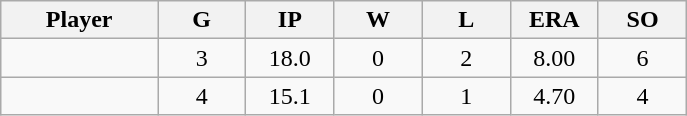<table class="wikitable sortable">
<tr>
<th bgcolor="#DDDDFF" width="16%">Player</th>
<th bgcolor="#DDDDFF" width="9%">G</th>
<th bgcolor="#DDDDFF" width="9%">IP</th>
<th bgcolor="#DDDDFF" width="9%">W</th>
<th bgcolor="#DDDDFF" width="9%">L</th>
<th bgcolor="#DDDDFF" width="9%">ERA</th>
<th bgcolor="#DDDDFF" width="9%">SO</th>
</tr>
<tr align="center">
<td></td>
<td>3</td>
<td>18.0</td>
<td>0</td>
<td>2</td>
<td>8.00</td>
<td>6</td>
</tr>
<tr align="center">
<td></td>
<td>4</td>
<td>15.1</td>
<td>0</td>
<td>1</td>
<td>4.70</td>
<td>4</td>
</tr>
</table>
